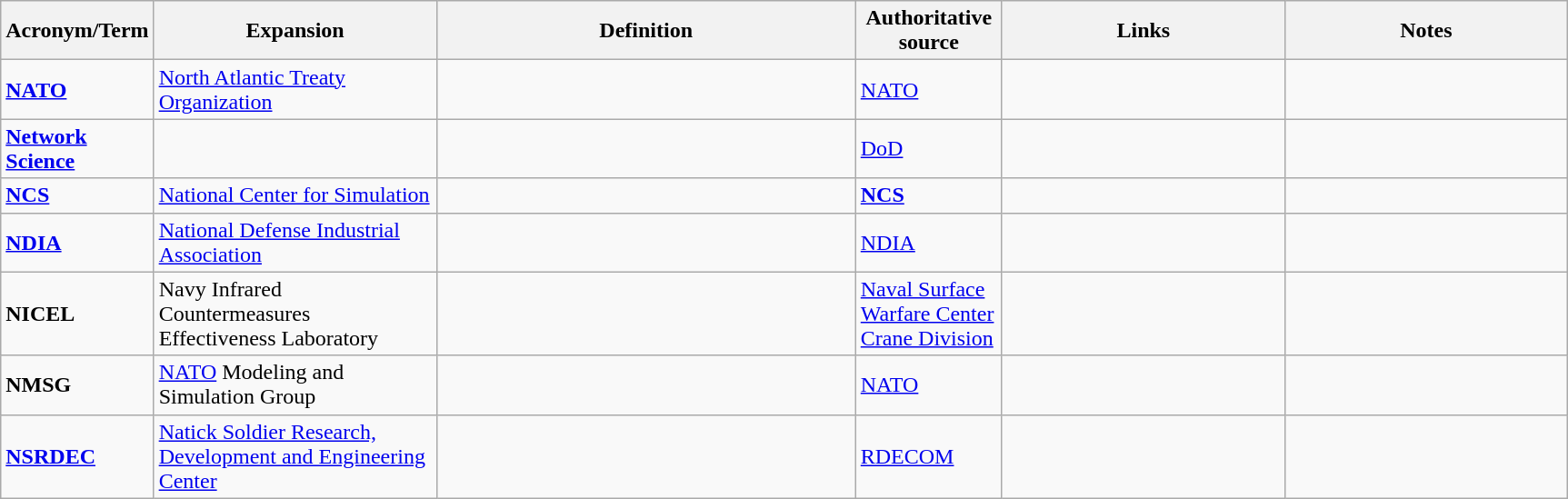<table class="wikitable">
<tr>
<th width="100">Acronym/Term</th>
<th width="200">Expansion</th>
<th width="300">Definition</th>
<th width="100">Authoritative source</th>
<th width="200">Links</th>
<th width="200">Notes</th>
</tr>
<tr>
<td><strong><a href='#'>NATO</a></strong></td>
<td><a href='#'>North Atlantic Treaty Organization</a></td>
<td></td>
<td><a href='#'>NATO</a></td>
<td></td>
<td></td>
</tr>
<tr>
<td><strong><a href='#'>Network Science</a></strong></td>
<td></td>
<td></td>
<td><a href='#'>DoD</a></td>
<td></td>
</tr>
<tr>
<td><strong><a href='#'>NCS</a></strong></td>
<td><a href='#'>National Center for Simulation</a></td>
<td></td>
<td><strong><a href='#'>NCS</a></strong></td>
<td></td>
<td></td>
</tr>
<tr>
<td><strong><a href='#'>NDIA</a></strong></td>
<td><a href='#'>National Defense Industrial Association</a></td>
<td></td>
<td><a href='#'>NDIA</a></td>
<td></td>
<td></td>
</tr>
<tr>
<td><strong>NICEL</strong></td>
<td>Navy Infrared Countermeasures Effectiveness Laboratory</td>
<td></td>
<td><a href='#'>Naval Surface Warfare Center Crane Division</a></td>
<td></td>
<td></td>
</tr>
<tr>
<td><strong>NMSG</strong></td>
<td><a href='#'>NATO</a> Modeling and Simulation Group</td>
<td></td>
<td><a href='#'>NATO</a></td>
<td></td>
<td></td>
</tr>
<tr>
<td><strong><a href='#'>NSRDEC</a></strong></td>
<td><a href='#'>Natick Soldier Research, Development and Engineering Center</a></td>
<td></td>
<td><a href='#'>RDECOM</a></td>
<td></td>
<td></td>
</tr>
</table>
